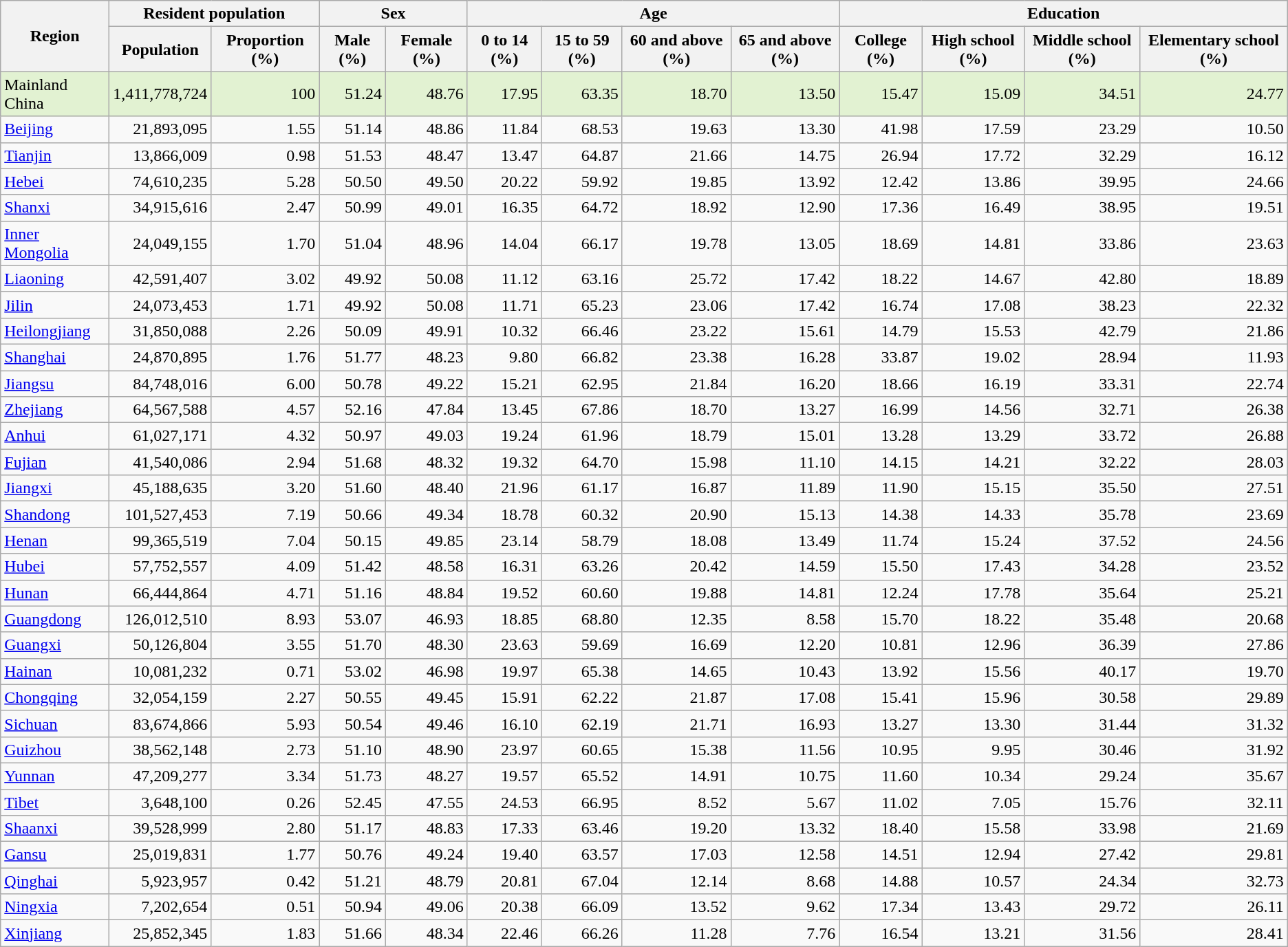<table class="wikitable sortable">
<tr align=center>
<th rowspan="2" align="center">Region</th>
<th colspan="2" align="center">Resident population</th>
<th colspan="2" align="center">Sex</th>
<th colspan="4" align="center">Age</th>
<th colspan="4" align="center">Education</th>
</tr>
<tr align=center>
<th>Population</th>
<th>Proportion (%)</th>
<th>Male (%)</th>
<th>Female (%)</th>
<th>0 to 14 (%)</th>
<th>15 to 59 (%)</th>
<th>60 and above (%)</th>
<th>65 and above (%)</th>
<th>College (%)</th>
<th>High school (%)</th>
<th>Middle school (%)</th>
<th>Elementary school (%)</th>
</tr>
<tr align=right bgcolor=#E2F2D2>
<td align="left">Mainland China</td>
<td>1,411,778,724</td>
<td>100</td>
<td>51.24</td>
<td>48.76</td>
<td>17.95</td>
<td>63.35</td>
<td>18.70</td>
<td>13.50</td>
<td>15.47</td>
<td>15.09</td>
<td>34.51</td>
<td>24.77</td>
</tr>
<tr align=right>
<td align="left"><a href='#'>Beijing</a></td>
<td>21,893,095</td>
<td>1.55</td>
<td>51.14</td>
<td>48.86</td>
<td>11.84</td>
<td>68.53</td>
<td>19.63</td>
<td>13.30</td>
<td>41.98</td>
<td>17.59</td>
<td>23.29</td>
<td>10.50</td>
</tr>
<tr align=right>
<td align="left"><a href='#'>Tianjin</a></td>
<td>13,866,009</td>
<td>0.98</td>
<td>51.53</td>
<td>48.47</td>
<td>13.47</td>
<td>64.87</td>
<td>21.66</td>
<td>14.75</td>
<td>26.94</td>
<td>17.72</td>
<td>32.29</td>
<td>16.12</td>
</tr>
<tr align=right>
<td align="left"><a href='#'>Hebei</a></td>
<td>74,610,235</td>
<td>5.28</td>
<td>50.50</td>
<td>49.50</td>
<td>20.22</td>
<td>59.92</td>
<td>19.85</td>
<td>13.92</td>
<td>12.42</td>
<td>13.86</td>
<td>39.95</td>
<td>24.66</td>
</tr>
<tr align=right>
<td align="left"><a href='#'>Shanxi</a></td>
<td>34,915,616</td>
<td>2.47</td>
<td>50.99</td>
<td>49.01</td>
<td>16.35</td>
<td>64.72</td>
<td>18.92</td>
<td>12.90</td>
<td>17.36</td>
<td>16.49</td>
<td>38.95</td>
<td>19.51</td>
</tr>
<tr align=right>
<td align="left"><a href='#'>Inner Mongolia</a></td>
<td>24,049,155</td>
<td>1.70</td>
<td>51.04</td>
<td>48.96</td>
<td>14.04</td>
<td>66.17</td>
<td>19.78</td>
<td>13.05</td>
<td>18.69</td>
<td>14.81</td>
<td>33.86</td>
<td>23.63</td>
</tr>
<tr align=right>
<td align="left"><a href='#'>Liaoning</a></td>
<td>42,591,407</td>
<td>3.02</td>
<td>49.92</td>
<td>50.08</td>
<td>11.12</td>
<td>63.16</td>
<td>25.72</td>
<td>17.42</td>
<td>18.22</td>
<td>14.67</td>
<td>42.80</td>
<td>18.89</td>
</tr>
<tr align=right>
<td align="left"><a href='#'>Jilin</a></td>
<td>24,073,453</td>
<td>1.71</td>
<td>49.92</td>
<td>50.08</td>
<td>11.71</td>
<td>65.23</td>
<td>23.06</td>
<td>17.42</td>
<td>16.74</td>
<td>17.08</td>
<td>38.23</td>
<td>22.32</td>
</tr>
<tr align=right>
<td align="left"><a href='#'>Heilongjiang</a></td>
<td>31,850,088</td>
<td>2.26</td>
<td>50.09</td>
<td>49.91</td>
<td>10.32</td>
<td>66.46</td>
<td>23.22</td>
<td>15.61</td>
<td>14.79</td>
<td>15.53</td>
<td>42.79</td>
<td>21.86</td>
</tr>
<tr align=right>
<td align="left"><a href='#'>Shanghai</a></td>
<td>24,870,895</td>
<td>1.76</td>
<td>51.77</td>
<td>48.23</td>
<td>9.80</td>
<td>66.82</td>
<td>23.38</td>
<td>16.28</td>
<td>33.87</td>
<td>19.02</td>
<td>28.94</td>
<td>11.93</td>
</tr>
<tr align=right>
<td align="left"><a href='#'>Jiangsu</a></td>
<td>84,748,016</td>
<td>6.00</td>
<td>50.78</td>
<td>49.22</td>
<td>15.21</td>
<td>62.95</td>
<td>21.84</td>
<td>16.20</td>
<td>18.66</td>
<td>16.19</td>
<td>33.31</td>
<td>22.74</td>
</tr>
<tr align=right>
<td align="left"><a href='#'>Zhejiang</a></td>
<td>64,567,588</td>
<td>4.57</td>
<td>52.16</td>
<td>47.84</td>
<td>13.45</td>
<td>67.86</td>
<td>18.70</td>
<td>13.27</td>
<td>16.99</td>
<td>14.56</td>
<td>32.71</td>
<td>26.38</td>
</tr>
<tr align=right>
<td align="left"><a href='#'>Anhui</a></td>
<td>61,027,171</td>
<td>4.32</td>
<td>50.97</td>
<td>49.03</td>
<td>19.24</td>
<td>61.96</td>
<td>18.79</td>
<td>15.01</td>
<td>13.28</td>
<td>13.29</td>
<td>33.72</td>
<td>26.88</td>
</tr>
<tr align=right>
<td align="left"><a href='#'>Fujian</a></td>
<td>41,540,086</td>
<td>2.94</td>
<td>51.68</td>
<td>48.32</td>
<td>19.32</td>
<td>64.70</td>
<td>15.98</td>
<td>11.10</td>
<td>14.15</td>
<td>14.21</td>
<td>32.22</td>
<td>28.03</td>
</tr>
<tr align=right>
<td align="left"><a href='#'>Jiangxi</a></td>
<td>45,188,635</td>
<td>3.20</td>
<td>51.60</td>
<td>48.40</td>
<td>21.96</td>
<td>61.17</td>
<td>16.87</td>
<td>11.89</td>
<td>11.90</td>
<td>15.15</td>
<td>35.50</td>
<td>27.51</td>
</tr>
<tr align=right>
<td align="left"><a href='#'>Shandong</a></td>
<td>101,527,453</td>
<td>7.19</td>
<td>50.66</td>
<td>49.34</td>
<td>18.78</td>
<td>60.32</td>
<td>20.90</td>
<td>15.13</td>
<td>14.38</td>
<td>14.33</td>
<td>35.78</td>
<td>23.69</td>
</tr>
<tr align=right>
<td align="left"><a href='#'>Henan</a></td>
<td>99,365,519</td>
<td>7.04</td>
<td>50.15</td>
<td>49.85</td>
<td>23.14</td>
<td>58.79</td>
<td>18.08</td>
<td>13.49</td>
<td>11.74</td>
<td>15.24</td>
<td>37.52</td>
<td>24.56</td>
</tr>
<tr align=right>
<td align="left"><a href='#'>Hubei</a></td>
<td>57,752,557</td>
<td>4.09</td>
<td>51.42</td>
<td>48.58</td>
<td>16.31</td>
<td>63.26</td>
<td>20.42</td>
<td>14.59</td>
<td>15.50</td>
<td>17.43</td>
<td>34.28</td>
<td>23.52</td>
</tr>
<tr align=right>
<td align="left"><a href='#'>Hunan</a></td>
<td>66,444,864</td>
<td>4.71</td>
<td>51.16</td>
<td>48.84</td>
<td>19.52</td>
<td>60.60</td>
<td>19.88</td>
<td>14.81</td>
<td>12.24</td>
<td>17.78</td>
<td>35.64</td>
<td>25.21</td>
</tr>
<tr align=right>
<td align="left"><a href='#'>Guangdong</a></td>
<td>126,012,510</td>
<td>8.93</td>
<td>53.07</td>
<td>46.93</td>
<td>18.85</td>
<td>68.80</td>
<td>12.35</td>
<td>8.58</td>
<td>15.70</td>
<td>18.22</td>
<td>35.48</td>
<td>20.68</td>
</tr>
<tr align=right>
<td align="left"><a href='#'>Guangxi</a></td>
<td>50,126,804</td>
<td>3.55</td>
<td>51.70</td>
<td>48.30</td>
<td>23.63</td>
<td>59.69</td>
<td>16.69</td>
<td>12.20</td>
<td>10.81</td>
<td>12.96</td>
<td>36.39</td>
<td>27.86</td>
</tr>
<tr align=right>
<td align="left"><a href='#'>Hainan</a></td>
<td>10,081,232</td>
<td>0.71</td>
<td>53.02</td>
<td>46.98</td>
<td>19.97</td>
<td>65.38</td>
<td>14.65</td>
<td>10.43</td>
<td>13.92</td>
<td>15.56</td>
<td>40.17</td>
<td>19.70</td>
</tr>
<tr align=right>
<td align="left"><a href='#'>Chongqing</a></td>
<td>32,054,159</td>
<td>2.27</td>
<td>50.55</td>
<td>49.45</td>
<td>15.91</td>
<td>62.22</td>
<td>21.87</td>
<td>17.08</td>
<td>15.41</td>
<td>15.96</td>
<td>30.58</td>
<td>29.89</td>
</tr>
<tr align=right>
<td align="left"><a href='#'>Sichuan</a></td>
<td>83,674,866</td>
<td>5.93</td>
<td>50.54</td>
<td>49.46</td>
<td>16.10</td>
<td>62.19</td>
<td>21.71</td>
<td>16.93</td>
<td>13.27</td>
<td>13.30</td>
<td>31.44</td>
<td>31.32</td>
</tr>
<tr align=right>
<td align="left"><a href='#'>Guizhou</a></td>
<td>38,562,148</td>
<td>2.73</td>
<td>51.10</td>
<td>48.90</td>
<td>23.97</td>
<td>60.65</td>
<td>15.38</td>
<td>11.56</td>
<td>10.95</td>
<td>9.95</td>
<td>30.46</td>
<td>31.92</td>
</tr>
<tr align=right>
<td align="left"><a href='#'>Yunnan</a></td>
<td>47,209,277</td>
<td>3.34</td>
<td>51.73</td>
<td>48.27</td>
<td>19.57</td>
<td>65.52</td>
<td>14.91</td>
<td>10.75</td>
<td>11.60</td>
<td>10.34</td>
<td>29.24</td>
<td>35.67</td>
</tr>
<tr align=right>
<td align="left"><a href='#'>Tibet</a></td>
<td>3,648,100</td>
<td>0.26</td>
<td>52.45</td>
<td>47.55</td>
<td>24.53</td>
<td>66.95</td>
<td>8.52</td>
<td>5.67</td>
<td>11.02</td>
<td>7.05</td>
<td>15.76</td>
<td>32.11</td>
</tr>
<tr align=right>
<td align="left"><a href='#'>Shaanxi</a></td>
<td>39,528,999</td>
<td>2.80</td>
<td>51.17</td>
<td>48.83</td>
<td>17.33</td>
<td>63.46</td>
<td>19.20</td>
<td>13.32</td>
<td>18.40</td>
<td>15.58</td>
<td>33.98</td>
<td>21.69</td>
</tr>
<tr align=right>
<td align="left"><a href='#'>Gansu</a></td>
<td>25,019,831</td>
<td>1.77</td>
<td>50.76</td>
<td>49.24</td>
<td>19.40</td>
<td>63.57</td>
<td>17.03</td>
<td>12.58</td>
<td>14.51</td>
<td>12.94</td>
<td>27.42</td>
<td>29.81</td>
</tr>
<tr align=right>
<td align="left"><a href='#'>Qinghai</a></td>
<td>5,923,957</td>
<td>0.42</td>
<td>51.21</td>
<td>48.79</td>
<td>20.81</td>
<td>67.04</td>
<td>12.14</td>
<td>8.68</td>
<td>14.88</td>
<td>10.57</td>
<td>24.34</td>
<td>32.73</td>
</tr>
<tr align=right>
<td align="left"><a href='#'>Ningxia</a></td>
<td>7,202,654</td>
<td>0.51</td>
<td>50.94</td>
<td>49.06</td>
<td>20.38</td>
<td>66.09</td>
<td>13.52</td>
<td>9.62</td>
<td>17.34</td>
<td>13.43</td>
<td>29.72</td>
<td>26.11</td>
</tr>
<tr align=right>
<td align="left"><a href='#'>Xinjiang</a></td>
<td>25,852,345</td>
<td>1.83</td>
<td>51.66</td>
<td>48.34</td>
<td>22.46</td>
<td>66.26</td>
<td>11.28</td>
<td>7.76</td>
<td>16.54</td>
<td>13.21</td>
<td>31.56</td>
<td>28.41</td>
</tr>
</table>
